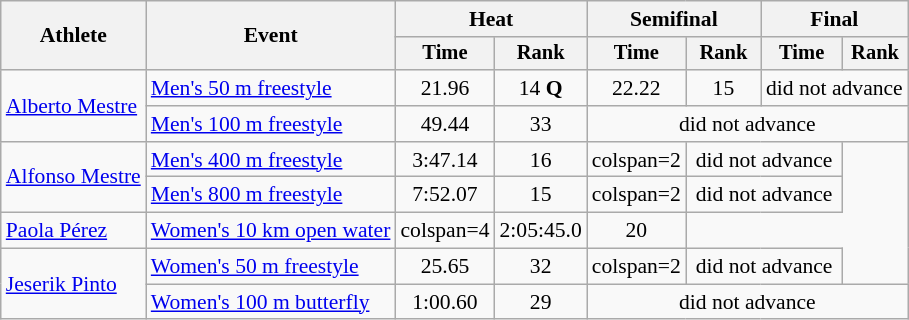<table class=wikitable style="font-size:90%">
<tr>
<th rowspan="2">Athlete</th>
<th rowspan="2">Event</th>
<th colspan="2">Heat</th>
<th colspan="2">Semifinal</th>
<th colspan="2">Final</th>
</tr>
<tr style="font-size:95%">
<th>Time</th>
<th>Rank</th>
<th>Time</th>
<th>Rank</th>
<th>Time</th>
<th>Rank</th>
</tr>
<tr align=center>
<td align=left rowspan=2><a href='#'>Alberto Mestre</a></td>
<td align=left><a href='#'>Men's 50 m freestyle</a></td>
<td>21.96</td>
<td>14 <strong>Q</strong></td>
<td>22.22</td>
<td>15</td>
<td colspan=2>did not advance</td>
</tr>
<tr align=center>
<td align=left><a href='#'>Men's 100 m freestyle</a></td>
<td>49.44</td>
<td>33</td>
<td colspan="4">did not advance</td>
</tr>
<tr align=center>
<td align=left rowspan=2><a href='#'>Alfonso Mestre</a></td>
<td align=left><a href='#'>Men's 400 m freestyle</a></td>
<td>3:47.14</td>
<td>16</td>
<td>colspan=2 </td>
<td colspan=2>did not advance</td>
</tr>
<tr align=center>
<td align=left><a href='#'>Men's 800 m freestyle</a></td>
<td>7:52.07</td>
<td>15</td>
<td>colspan=2 </td>
<td colspan="2">did not advance</td>
</tr>
<tr align=center>
<td align=left><a href='#'>Paola Pérez</a></td>
<td align=left><a href='#'>Women's 10 km open water</a></td>
<td>colspan=4 </td>
<td>2:05:45.0</td>
<td>20</td>
</tr>
<tr align=center>
<td align=left rowspan=2><a href='#'>Jeserik Pinto</a></td>
<td align=left><a href='#'>Women's 50 m freestyle</a></td>
<td>25.65</td>
<td>32</td>
<td>colspan=2 </td>
<td colspan=2>did not advance</td>
</tr>
<tr align=center>
<td align=left><a href='#'>Women's 100 m butterfly</a></td>
<td>1:00.60</td>
<td>29</td>
<td colspan=4>did not advance</td>
</tr>
</table>
